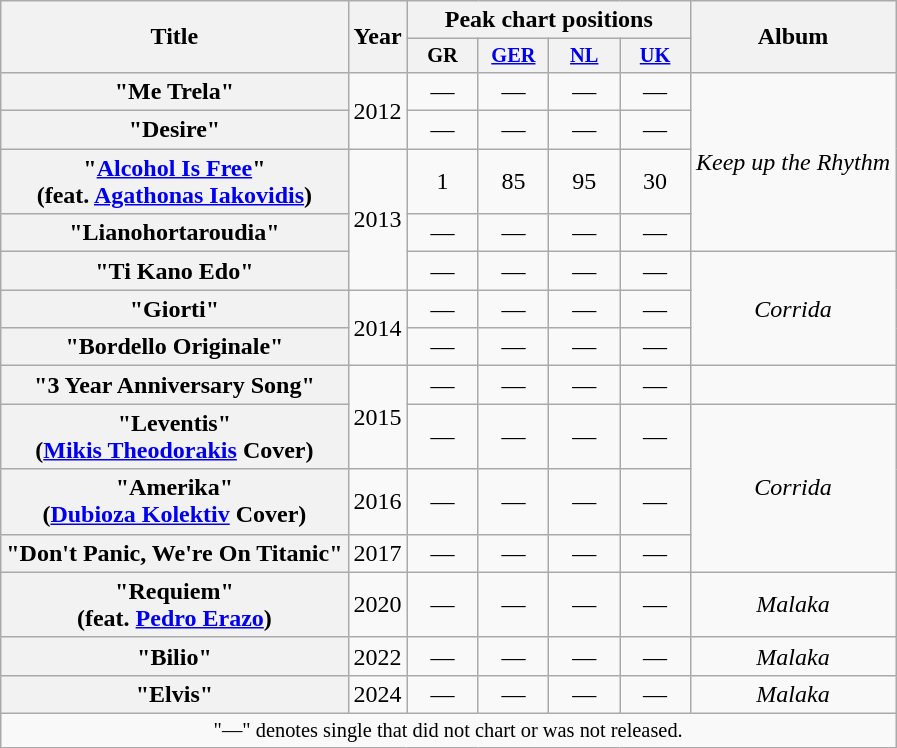<table class="wikitable plainrowheaders" style="text-align:center;">
<tr>
<th scope="col" rowspan="2">Title</th>
<th scope="col" rowspan="2">Year</th>
<th colspan="4">Peak chart positions</th>
<th scope="col" rowspan="2">Album</th>
</tr>
<tr>
<th scope="col" style="width:3em;font-size:85%;">GR</th>
<th scope="col" style="width:3em;font-size:85%;"><a href='#'>GER</a></th>
<th scope="col" style="width:3em;font-size:85%;"><a href='#'>NL</a><br></th>
<th scope="col" style="width:3em;font-size:85%;"><a href='#'>UK</a></th>
</tr>
<tr>
<th scope="row">"Me Trela"</th>
<td rowspan="2">2012</td>
<td>—</td>
<td>—</td>
<td>—</td>
<td>—</td>
<td rowspan="4"><em>Keep up the Rhythm</em></td>
</tr>
<tr>
<th scope="row">"Desire"</th>
<td>—</td>
<td>—</td>
<td>—</td>
<td>—</td>
</tr>
<tr>
<th scope="row">"<a href='#'>Alcohol Is Free</a>"<br><span>(feat. <a href='#'>Agathonas Iakovidis</a>)</span></th>
<td rowspan="3">2013</td>
<td>1</td>
<td>85</td>
<td>95</td>
<td>30</td>
</tr>
<tr>
<th scope="row">"Lianohortaroudia"</th>
<td>—</td>
<td>—</td>
<td>—</td>
<td>—</td>
</tr>
<tr>
<th scope="row">"Ti Kano Edo"</th>
<td>—</td>
<td>—</td>
<td>—</td>
<td>—</td>
<td rowspan="3"><em>Corrida</em></td>
</tr>
<tr>
<th scope="row">"Giorti"</th>
<td rowspan="2">2014</td>
<td>—</td>
<td>—</td>
<td>—</td>
<td>—</td>
</tr>
<tr>
<th scope="row">"Bordello Originale"</th>
<td>—</td>
<td>—</td>
<td>—</td>
<td>—</td>
</tr>
<tr>
<th scope="row">"3 Year Anniversary Song"</th>
<td rowspan="2">2015</td>
<td>—</td>
<td>—</td>
<td>—</td>
<td>—</td>
<td></td>
</tr>
<tr>
<th scope="row">"Leventis"<br><span>(<a href='#'>Mikis Theodorakis</a> Cover)</span></th>
<td>—</td>
<td>—</td>
<td>—</td>
<td>—</td>
<td rowspan="3"><em>Corrida</em></td>
</tr>
<tr>
<th scope="row">"Amerika"<br><span>(<a href='#'>Dubioza Kolektiv</a> Cover)</span></th>
<td>2016</td>
<td>—</td>
<td>—</td>
<td>—</td>
<td>—</td>
</tr>
<tr>
<th scope="row">"Don't Panic, We're On Titanic"</th>
<td>2017</td>
<td>—</td>
<td>—</td>
<td>—</td>
<td>—</td>
</tr>
<tr>
<th scope="row">"Requiem"<br><span>(feat. <a href='#'>Pedro Erazo</a>)</span></th>
<td>2020</td>
<td>—</td>
<td>—</td>
<td>—</td>
<td>—</td>
<td><em>Malaka</em></td>
</tr>
<tr>
<th scope="row">"Bilio"<br></th>
<td>2022</td>
<td>—</td>
<td>—</td>
<td>—</td>
<td>—</td>
<td><em>Malaka</em></td>
</tr>
<tr>
<th scope="row">"Elvis"<br></th>
<td>2024</td>
<td>—</td>
<td>—</td>
<td>—</td>
<td>—</td>
<td><em>Malaka</em></td>
</tr>
<tr>
<td colspan="7" style="font-size:85%">"—" denotes single that did not chart or was not released.</td>
</tr>
</table>
